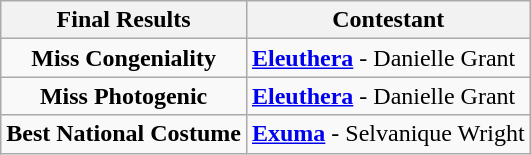<table class="wikitable" border="1">
<tr>
<th>Final Results</th>
<th>Contestant</th>
</tr>
<tr>
<td style="text-align:center;"><strong>Miss Congeniality</strong></td>
<td><strong><a href='#'>Eleuthera</a></strong> - Danielle Grant</td>
</tr>
<tr>
<td style="text-align:center;"><strong>Miss Photogenic</strong></td>
<td><strong><a href='#'>Eleuthera</a></strong> - Danielle Grant</td>
</tr>
<tr>
<td style="text-align:center;"><strong>Best National Costume</strong></td>
<td><strong><a href='#'>Exuma</a></strong> - Selvanique Wright</td>
</tr>
</table>
